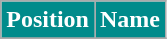<table class="wikitable">
<tr>
<th style="background:#008B8B; color:white;" scope="col">Position</th>
<th style="background:#008B8B; color:white;" scope="col">Name</th>
</tr>
<tr>
</tr>
</table>
